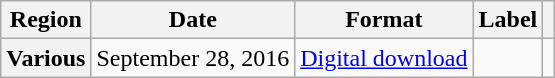<table class="wikitable plainrowheaders">
<tr>
<th scope="col">Region</th>
<th scope="col">Date</th>
<th scope="col">Format</th>
<th scope="col">Label</th>
<th scope="col"></th>
</tr>
<tr>
<th scope="row">Various</th>
<td>September 28, 2016</td>
<td><a href='#'>Digital download</a></td>
<td></td>
<td></td>
</tr>
</table>
